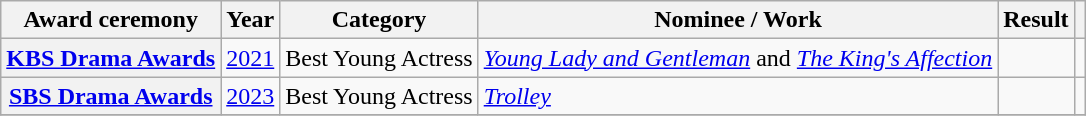<table class="wikitable plainrowheaders sortable">
<tr>
<th scope="col">Award ceremony</th>
<th scope="col">Year</th>
<th scope="col">Category</th>
<th scope="col">Nominee / Work</th>
<th scope="col">Result</th>
<th scope="col" class="unsortable"></th>
</tr>
<tr>
<th scope="row"  rowspan="1"><a href='#'>KBS Drama Awards</a></th>
<td><a href='#'>2021</a></td>
<td>Best Young Actress</td>
<td><em><a href='#'>Young Lady and Gentleman</a></em> and <em><a href='#'>The King's Affection</a></em></td>
<td></td>
<td></td>
</tr>
<tr>
<th scope="row"  rowspan="1"><a href='#'>SBS Drama Awards</a></th>
<td><a href='#'>2023</a></td>
<td>Best Young Actress</td>
<td><em><a href='#'>Trolley</a></em></td>
<td></td>
<td style="text-align:center"></td>
</tr>
<tr>
</tr>
</table>
